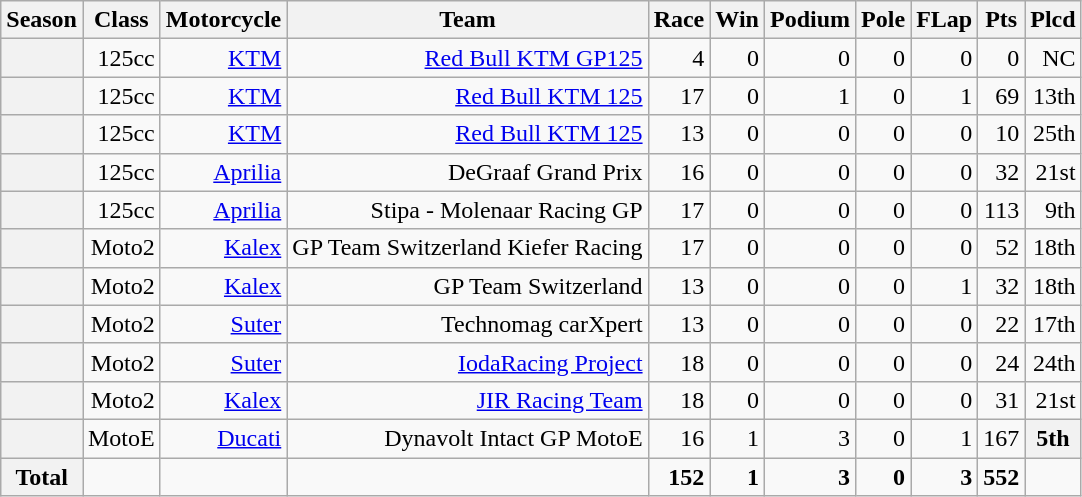<table class="wikitable" style=text-align:right>
<tr>
<th>Season</th>
<th>Class</th>
<th>Motorcycle</th>
<th>Team</th>
<th>Race</th>
<th>Win</th>
<th>Podium</th>
<th>Pole</th>
<th>FLap</th>
<th>Pts</th>
<th>Plcd</th>
</tr>
<tr>
<th></th>
<td>125cc</td>
<td><a href='#'>KTM</a></td>
<td><a href='#'>Red Bull KTM GP125</a></td>
<td>4</td>
<td>0</td>
<td>0</td>
<td>0</td>
<td>0</td>
<td>0</td>
<td>NC</td>
</tr>
<tr>
<th></th>
<td>125cc</td>
<td><a href='#'>KTM</a></td>
<td><a href='#'>Red Bull KTM 125</a></td>
<td>17</td>
<td>0</td>
<td>1</td>
<td>0</td>
<td>1</td>
<td>69</td>
<td>13th</td>
</tr>
<tr>
<th></th>
<td>125cc</td>
<td><a href='#'>KTM</a></td>
<td><a href='#'>Red Bull KTM 125</a></td>
<td>13</td>
<td>0</td>
<td>0</td>
<td>0</td>
<td>0</td>
<td>10</td>
<td>25th</td>
</tr>
<tr>
<th></th>
<td>125cc</td>
<td><a href='#'>Aprilia</a></td>
<td>DeGraaf Grand Prix</td>
<td>16</td>
<td>0</td>
<td>0</td>
<td>0</td>
<td>0</td>
<td>32</td>
<td>21st</td>
</tr>
<tr>
<th></th>
<td>125cc</td>
<td><a href='#'>Aprilia</a></td>
<td>Stipa - Molenaar Racing GP</td>
<td>17</td>
<td>0</td>
<td>0</td>
<td>0</td>
<td>0</td>
<td>113</td>
<td>9th</td>
</tr>
<tr>
<th></th>
<td>Moto2</td>
<td><a href='#'>Kalex</a></td>
<td>GP Team Switzerland Kiefer Racing</td>
<td>17</td>
<td>0</td>
<td>0</td>
<td>0</td>
<td>0</td>
<td>52</td>
<td>18th</td>
</tr>
<tr>
<th></th>
<td>Moto2</td>
<td><a href='#'>Kalex</a></td>
<td>GP Team Switzerland</td>
<td>13</td>
<td>0</td>
<td>0</td>
<td>0</td>
<td>1</td>
<td>32</td>
<td>18th</td>
</tr>
<tr>
<th></th>
<td>Moto2</td>
<td><a href='#'>Suter</a></td>
<td>Technomag carXpert</td>
<td>13</td>
<td>0</td>
<td>0</td>
<td>0</td>
<td>0</td>
<td>22</td>
<td>17th</td>
</tr>
<tr>
<th></th>
<td>Moto2</td>
<td><a href='#'>Suter</a></td>
<td><a href='#'>IodaRacing Project</a></td>
<td>18</td>
<td>0</td>
<td>0</td>
<td>0</td>
<td>0</td>
<td>24</td>
<td>24th</td>
</tr>
<tr>
<th></th>
<td>Moto2</td>
<td><a href='#'>Kalex</a></td>
<td><a href='#'>JIR Racing Team</a></td>
<td>18</td>
<td>0</td>
<td>0</td>
<td>0</td>
<td>0</td>
<td>31</td>
<td>21st</td>
</tr>
<tr>
<th></th>
<td>MotoE</td>
<td><a href='#'>Ducati</a></td>
<td>Dynavolt Intact GP MotoE</td>
<td>16</td>
<td>1</td>
<td>3</td>
<td>0</td>
<td>1</td>
<td>167</td>
<th style="background:#;">5th</th>
</tr>
<tr>
<th>Total</th>
<td></td>
<td></td>
<td></td>
<td><strong>152</strong></td>
<td><strong>1</strong></td>
<td><strong>3</strong></td>
<td><strong>0</strong></td>
<td><strong>3</strong></td>
<td><strong>552</strong></td>
<td></td>
</tr>
</table>
